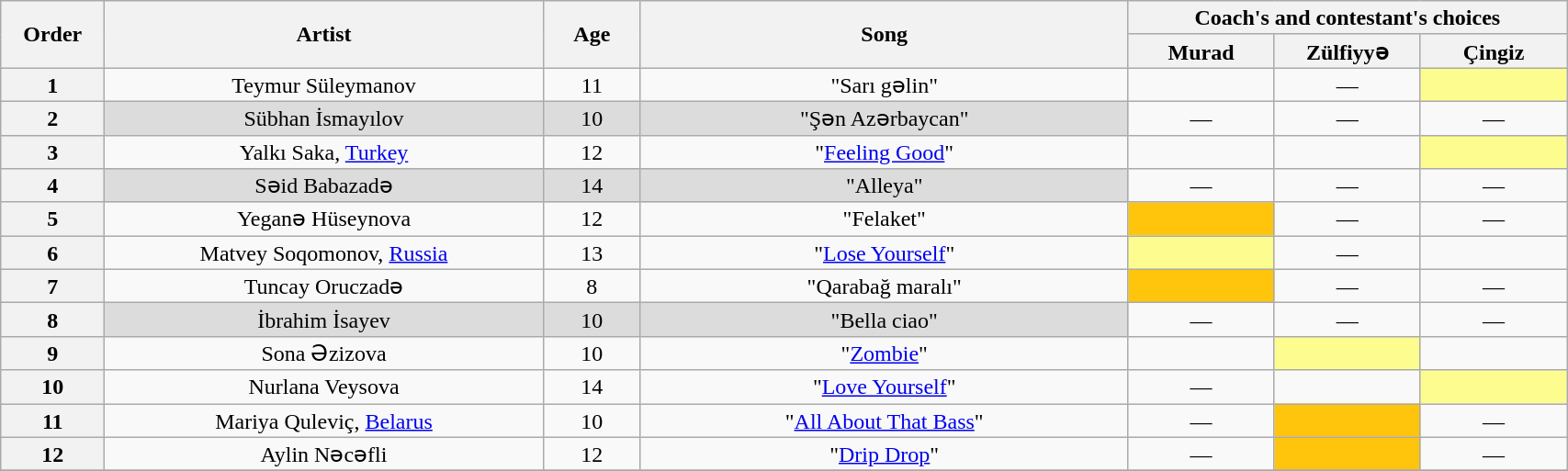<table class="wikitable" style="text-align:center; line-height:17px; width:90%;">
<tr>
<th scope="col" rowspan="2" style="width:04%;">Order</th>
<th scope="col" rowspan="2" style="width:18%;">Artist</th>
<th scope="col" rowspan="2" style="width:04%;">Age</th>
<th scope="col" rowspan="2" style="width:20%;">Song</th>
<th scope="col" colspan="3" style="width:27%;">Coach's and contestant's choices</th>
</tr>
<tr>
<th style="width:06%;">Murad</th>
<th style="width:06%;">Zülfiyyə</th>
<th style="width:06%;">Çingiz</th>
</tr>
<tr>
<th>1</th>
<td>Teymur Süleymanov</td>
<td>11</td>
<td>"Sarı gəlin"</td>
<td><strong></strong></td>
<td>—</td>
<td style="background:#fdfc8f;"><strong></strong></td>
</tr>
<tr>
<th>2</th>
<td style="background:#DCDCDC;">Sübhan İsmayılov</td>
<td style="background:#DCDCDC;">10</td>
<td style="background:#DCDCDC;">"Şən Azərbaycan"</td>
<td>—</td>
<td>—</td>
<td>—</td>
</tr>
<tr>
<th>3</th>
<td>Yalkı Saka, <a href='#'>Turkey</a></td>
<td>12</td>
<td>"<a href='#'>Feeling Good</a>"</td>
<td><strong></strong></td>
<td><strong></strong></td>
<td style="background:#fdfc8f;"><strong></strong></td>
</tr>
<tr>
<th>4</th>
<td style="background:#DCDCDC;">Səid Babazadə</td>
<td style="background:#DCDCDC;">14</td>
<td style="background:#DCDCDC;">"Alleya"</td>
<td>—</td>
<td>—</td>
<td>—</td>
</tr>
<tr>
<th>5</th>
<td>Yeganə Hüseynova</td>
<td>12</td>
<td>"Felaket"</td>
<td style="background:#FFC40C;"><strong></strong></td>
<td>—</td>
<td>—</td>
</tr>
<tr>
<th>6</th>
<td>Matvey Soqomonov, <a href='#'>Russia</a></td>
<td>13</td>
<td>"<a href='#'>Lose Yourself</a>"</td>
<td style="background:#fdfc8f;"><strong></strong></td>
<td>—</td>
<td><strong></strong></td>
</tr>
<tr>
<th>7</th>
<td>Tuncay Oruczadə</td>
<td>8</td>
<td>"Qarabağ maralı"</td>
<td style="background:#FFC40C;"><strong></strong></td>
<td>—</td>
<td>—</td>
</tr>
<tr>
<th>8</th>
<td style="background:#DCDCDC;">İbrahim İsayev</td>
<td style="background:#DCDCDC;">10</td>
<td style="background:#DCDCDC;">"Bella ciao"</td>
<td>—</td>
<td>—</td>
<td>—</td>
</tr>
<tr>
<th>9</th>
<td>Sona Əzizova</td>
<td>10</td>
<td>"<a href='#'>Zombie</a>"</td>
<td><strong></strong></td>
<td style="background:#fdfc8f;"><strong></strong></td>
<td><strong></strong></td>
</tr>
<tr>
<th>10</th>
<td>Nurlana Veysova</td>
<td>14</td>
<td>"<a href='#'>Love Yourself</a>"</td>
<td>—</td>
<td><strong></strong></td>
<td style="background:#fdfc8f;"><strong></strong></td>
</tr>
<tr>
<th>11</th>
<td>Mariya Quleviç, <a href='#'>Belarus</a></td>
<td>10</td>
<td>"<a href='#'>All About That Bass</a>"</td>
<td>—</td>
<td style="background:#FFC40C;"><strong></strong></td>
<td>—</td>
</tr>
<tr>
<th>12</th>
<td>Aylin Nəcəfli</td>
<td>12</td>
<td>"<a href='#'>Drip Drop</a>"</td>
<td>—</td>
<td style="background:#FFC40C;"><strong></strong></td>
<td>—</td>
</tr>
<tr>
</tr>
</table>
